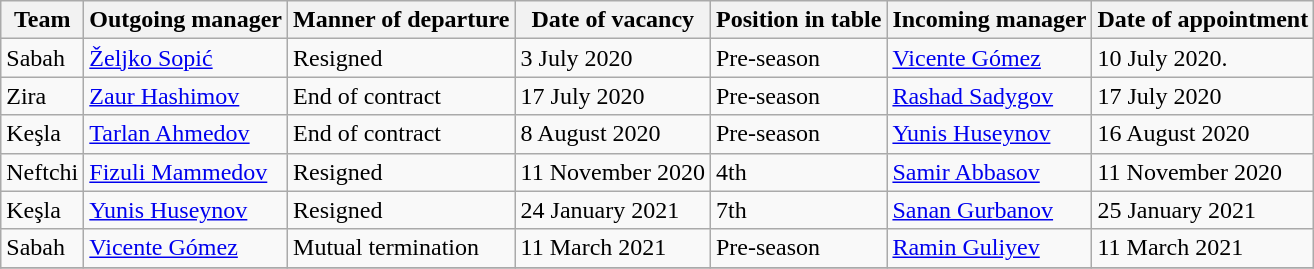<table class="wikitable">
<tr>
<th>Team</th>
<th>Outgoing manager</th>
<th>Manner of departure</th>
<th>Date of vacancy</th>
<th>Position in table</th>
<th>Incoming manager</th>
<th>Date of appointment</th>
</tr>
<tr>
<td>Sabah</td>
<td> <a href='#'>Željko Sopić</a></td>
<td>Resigned</td>
<td>3 July 2020</td>
<td>Pre-season</td>
<td> <a href='#'>Vicente Gómez</a></td>
<td>10 July 2020.</td>
</tr>
<tr>
<td>Zira</td>
<td> <a href='#'>Zaur Hashimov</a></td>
<td>End of contract</td>
<td>17 July 2020</td>
<td>Pre-season</td>
<td> <a href='#'>Rashad Sadygov</a></td>
<td>17 July 2020</td>
</tr>
<tr>
<td>Keşla</td>
<td> <a href='#'>Tarlan Ahmedov</a></td>
<td>End of contract</td>
<td>8 August 2020</td>
<td>Pre-season</td>
<td> <a href='#'>Yunis Huseynov</a></td>
<td>16 August 2020</td>
</tr>
<tr>
<td>Neftchi</td>
<td> <a href='#'>Fizuli Mammedov</a></td>
<td>Resigned</td>
<td>11 November 2020</td>
<td>4th</td>
<td> <a href='#'>Samir Abbasov</a></td>
<td>11 November 2020</td>
</tr>
<tr>
<td>Keşla</td>
<td> <a href='#'>Yunis Huseynov</a></td>
<td>Resigned</td>
<td>24 January 2021</td>
<td>7th</td>
<td> <a href='#'>Sanan Gurbanov</a></td>
<td>25 January 2021</td>
</tr>
<tr>
<td>Sabah</td>
<td> <a href='#'>Vicente Gómez</a></td>
<td>Mutual termination</td>
<td>11 March 2021</td>
<td>Pre-season</td>
<td> <a href='#'>Ramin Guliyev</a> </td>
<td>11 March 2021</td>
</tr>
<tr>
</tr>
</table>
